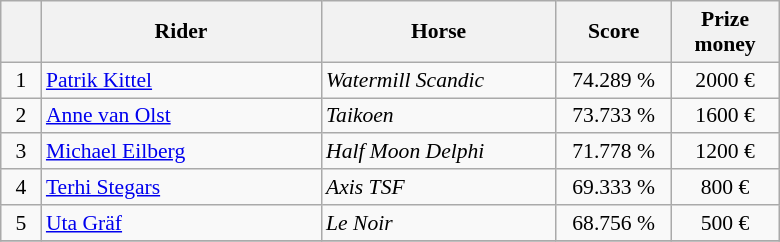<table class="wikitable" style="font-size: 90%">
<tr>
<th width=20></th>
<th width=180>Rider</th>
<th width=150>Horse</th>
<th width=70>Score</th>
<th width=65>Prize<br>money</th>
</tr>
<tr>
<td align=center>1</td>
<td> <a href='#'>Patrik Kittel</a></td>
<td><em>Watermill Scandic</em></td>
<td align=center>74.289 %</td>
<td align=center>2000 €</td>
</tr>
<tr>
<td align=center>2</td>
<td> <a href='#'>Anne van Olst</a></td>
<td><em>Taikoen</em></td>
<td align=center>73.733 %</td>
<td align=center>1600 €</td>
</tr>
<tr>
<td align=center>3</td>
<td> <a href='#'>Michael Eilberg</a></td>
<td><em>Half Moon Delphi</em></td>
<td align=center>71.778 %</td>
<td align=center>1200 €</td>
</tr>
<tr>
<td align=center>4</td>
<td> <a href='#'>Terhi Stegars</a></td>
<td><em>Axis TSF</em></td>
<td align=center>69.333 %</td>
<td align=center>800 €</td>
</tr>
<tr>
<td align=center>5</td>
<td> <a href='#'>Uta Gräf</a></td>
<td><em>Le Noir</em></td>
<td align=center>68.756 %</td>
<td align=center>500 €</td>
</tr>
<tr>
</tr>
</table>
